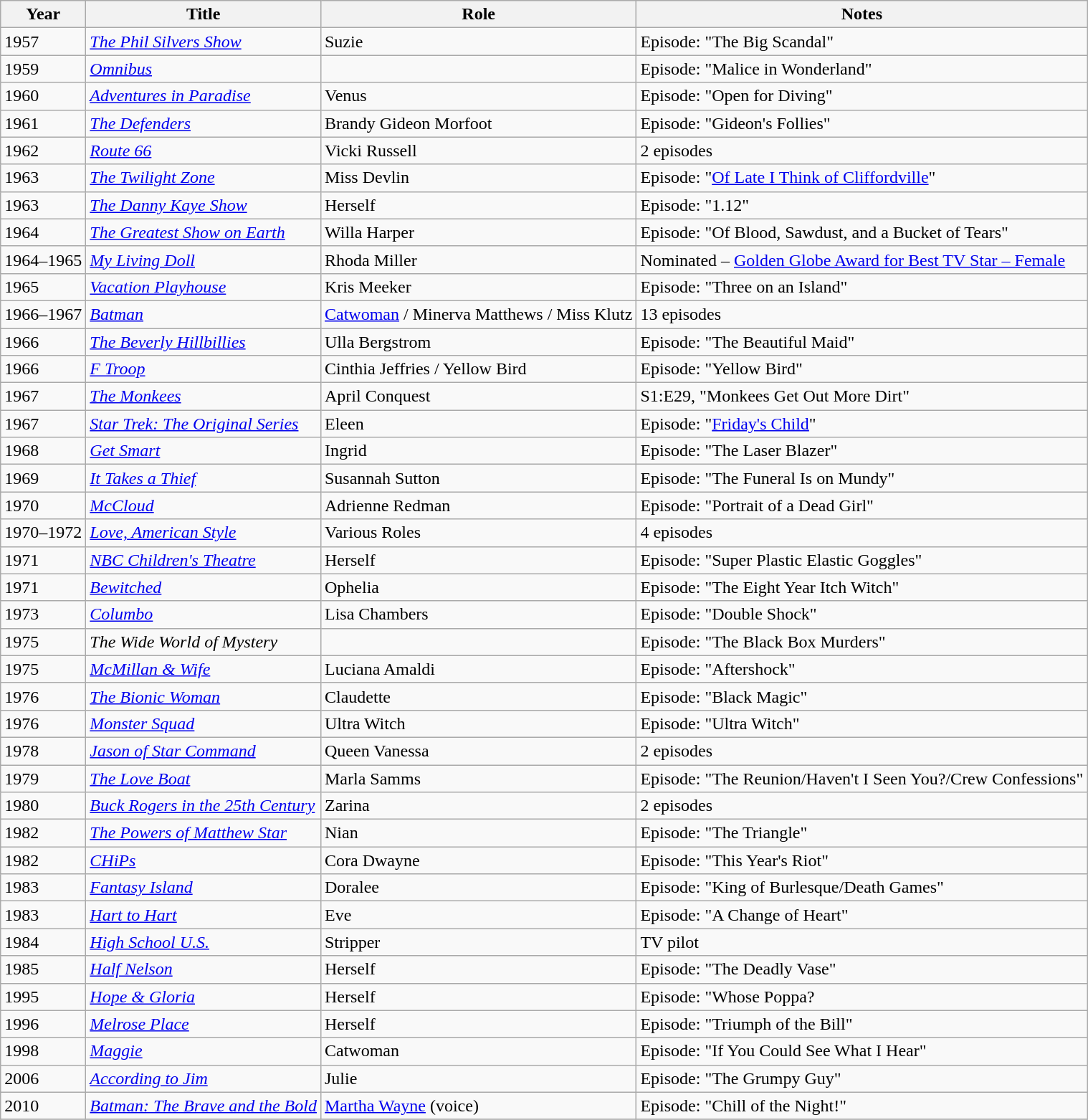<table class="wikitable sortable">
<tr>
<th>Year</th>
<th>Title</th>
<th>Role</th>
<th>Notes</th>
</tr>
<tr>
<td>1957</td>
<td><em><a href='#'>The Phil Silvers Show</a></em></td>
<td>Suzie</td>
<td>Episode: "The Big Scandal"</td>
</tr>
<tr>
<td>1959</td>
<td><em><a href='#'>Omnibus</a></em></td>
<td></td>
<td>Episode: "Malice in Wonderland"</td>
</tr>
<tr>
<td>1960</td>
<td><em><a href='#'>Adventures in Paradise</a></em></td>
<td>Venus</td>
<td>Episode: "Open for Diving"</td>
</tr>
<tr>
<td>1961</td>
<td><em><a href='#'>The Defenders</a></em></td>
<td>Brandy Gideon Morfoot</td>
<td>Episode: "Gideon's Follies"</td>
</tr>
<tr>
<td>1962</td>
<td><em><a href='#'>Route 66</a></em></td>
<td>Vicki Russell</td>
<td>2 episodes</td>
</tr>
<tr>
<td>1963</td>
<td><em><a href='#'>The Twilight Zone</a></em></td>
<td>Miss Devlin</td>
<td>Episode: "<a href='#'>Of Late I Think of Cliffordville</a>"</td>
</tr>
<tr>
<td>1963</td>
<td><em><a href='#'>The Danny Kaye Show</a></em></td>
<td>Herself</td>
<td>Episode: "1.12"</td>
</tr>
<tr>
<td>1964</td>
<td><em><a href='#'>The Greatest Show on Earth</a></em></td>
<td>Willa Harper</td>
<td>Episode: "Of Blood, Sawdust, and a Bucket of Tears"</td>
</tr>
<tr>
<td>1964–1965</td>
<td><em><a href='#'>My Living Doll</a></em></td>
<td>Rhoda Miller</td>
<td>Nominated – <a href='#'>Golden Globe Award for Best TV Star – Female</a></td>
</tr>
<tr>
<td>1965</td>
<td><em><a href='#'>Vacation Playhouse</a></em></td>
<td>Kris Meeker</td>
<td>Episode: "Three on an Island"</td>
</tr>
<tr>
<td>1966–1967</td>
<td><em><a href='#'>Batman</a></em></td>
<td><a href='#'>Catwoman</a> / Minerva Matthews / Miss Klutz</td>
<td>13 episodes</td>
</tr>
<tr>
<td>1966</td>
<td><em><a href='#'>The Beverly Hillbillies</a></em></td>
<td>Ulla Bergstrom</td>
<td>Episode: "The Beautiful Maid"</td>
</tr>
<tr>
<td>1966</td>
<td><em><a href='#'>F Troop</a></em></td>
<td>Cinthia Jeffries / Yellow Bird</td>
<td>Episode: "Yellow Bird"</td>
</tr>
<tr>
<td>1967</td>
<td><em><a href='#'>The Monkees</a></em></td>
<td>April Conquest</td>
<td>S1:E29, "Monkees Get Out More Dirt"</td>
</tr>
<tr>
<td>1967</td>
<td><em><a href='#'>Star Trek: The Original Series</a></em></td>
<td>Eleen</td>
<td>Episode: "<a href='#'>Friday's Child</a>"</td>
</tr>
<tr>
<td>1968</td>
<td><em><a href='#'>Get Smart</a></em></td>
<td>Ingrid</td>
<td>Episode: "The Laser Blazer"</td>
</tr>
<tr>
<td>1969</td>
<td><em><a href='#'>It Takes a Thief</a></em></td>
<td>Susannah Sutton</td>
<td>Episode: "The Funeral Is on Mundy"</td>
</tr>
<tr>
<td>1970</td>
<td><em><a href='#'>McCloud</a></em></td>
<td>Adrienne Redman</td>
<td>Episode: "Portrait of a Dead Girl"</td>
</tr>
<tr>
<td>1970–1972</td>
<td><em><a href='#'>Love, American Style</a></em></td>
<td>Various Roles</td>
<td>4 episodes</td>
</tr>
<tr>
<td>1971</td>
<td><em><a href='#'>NBC Children's Theatre</a></em></td>
<td>Herself</td>
<td>Episode: "Super Plastic Elastic Goggles"</td>
</tr>
<tr>
<td>1971</td>
<td><em><a href='#'>Bewitched</a></em></td>
<td>Ophelia</td>
<td>Episode: "The Eight Year Itch Witch"</td>
</tr>
<tr>
<td>1973</td>
<td><em><a href='#'>Columbo</a></em></td>
<td>Lisa Chambers</td>
<td>Episode: "Double Shock"</td>
</tr>
<tr>
<td>1975</td>
<td><em>The Wide World of Mystery</em></td>
<td></td>
<td>Episode: "The Black Box Murders"</td>
</tr>
<tr>
<td>1975</td>
<td><em><a href='#'>McMillan & Wife</a></em></td>
<td>Luciana Amaldi</td>
<td>Episode: "Aftershock"</td>
</tr>
<tr>
<td>1976</td>
<td><em><a href='#'>The Bionic Woman</a></em></td>
<td>Claudette</td>
<td>Episode: "Black Magic"</td>
</tr>
<tr>
<td>1976</td>
<td><em><a href='#'>Monster Squad</a></em></td>
<td>Ultra Witch</td>
<td>Episode: "Ultra Witch"</td>
</tr>
<tr>
<td>1978</td>
<td><em><a href='#'>Jason of Star Command</a></em></td>
<td>Queen Vanessa</td>
<td>2 episodes</td>
</tr>
<tr>
<td>1979</td>
<td><em><a href='#'>The Love Boat</a></em></td>
<td>Marla Samms</td>
<td>Episode: "The Reunion/Haven't I Seen You?/Crew Confessions"</td>
</tr>
<tr>
<td>1980</td>
<td><em><a href='#'>Buck Rogers in the 25th Century</a></em></td>
<td>Zarina</td>
<td>2 episodes</td>
</tr>
<tr>
<td>1982</td>
<td><em><a href='#'>The Powers of Matthew Star</a></em></td>
<td>Nian</td>
<td>Episode: "The Triangle"</td>
</tr>
<tr>
<td>1982</td>
<td><em><a href='#'>CHiPs</a></em></td>
<td>Cora Dwayne</td>
<td>Episode: "This Year's Riot"</td>
</tr>
<tr>
<td>1983</td>
<td><em><a href='#'>Fantasy Island</a></em></td>
<td>Doralee</td>
<td>Episode: "King of Burlesque/Death Games"</td>
</tr>
<tr>
<td>1983</td>
<td><em><a href='#'>Hart to Hart</a></em></td>
<td>Eve</td>
<td>Episode: "A Change of Heart"</td>
</tr>
<tr>
<td>1984</td>
<td><em><a href='#'>High School U.S.</a></em></td>
<td>Stripper</td>
<td>TV pilot</td>
</tr>
<tr>
<td>1985</td>
<td><em><a href='#'>Half Nelson</a></em></td>
<td>Herself</td>
<td>Episode: "The Deadly Vase"</td>
</tr>
<tr>
<td>1995</td>
<td><em><a href='#'>Hope & Gloria</a></em></td>
<td>Herself</td>
<td>Episode: "Whose Poppa?</td>
</tr>
<tr>
<td>1996</td>
<td><em><a href='#'>Melrose Place</a></em></td>
<td>Herself</td>
<td>Episode: "Triumph of the Bill"</td>
</tr>
<tr>
<td>1998</td>
<td><em><a href='#'>Maggie</a></em></td>
<td>Catwoman</td>
<td>Episode: "If You Could See What I Hear"</td>
</tr>
<tr>
<td>2006</td>
<td><em><a href='#'>According to Jim</a></em></td>
<td>Julie</td>
<td>Episode: "The Grumpy Guy"</td>
</tr>
<tr>
<td>2010</td>
<td><em><a href='#'>Batman: The Brave and the Bold</a></em></td>
<td><a href='#'>Martha Wayne</a> (voice)</td>
<td>Episode: "Chill of the Night!"</td>
</tr>
<tr>
</tr>
</table>
